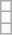<table class="wikitable">
<tr>
<td></td>
</tr>
<tr>
<td></td>
</tr>
<tr>
<td></td>
</tr>
</table>
